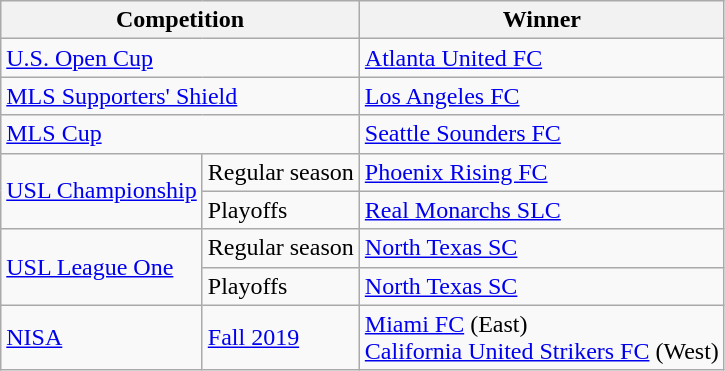<table class="wikitable">
<tr>
<th colspan=2>Competition</th>
<th>Winner</th>
</tr>
<tr>
<td colspan=2><a href='#'>U.S. Open Cup</a></td>
<td><a href='#'>Atlanta United FC</a></td>
</tr>
<tr>
<td colspan=2><a href='#'>MLS Supporters' Shield</a></td>
<td><a href='#'>Los Angeles FC</a></td>
</tr>
<tr>
<td colspan=2><a href='#'>MLS Cup</a></td>
<td><a href='#'>Seattle Sounders FC</a></td>
</tr>
<tr>
<td rowspan=2><a href='#'>USL Championship</a></td>
<td>Regular season</td>
<td><a href='#'>Phoenix Rising FC</a></td>
</tr>
<tr>
<td>Playoffs</td>
<td><a href='#'>Real Monarchs SLC</a></td>
</tr>
<tr>
<td rowspan=2><a href='#'>USL League One</a></td>
<td>Regular season</td>
<td><a href='#'>North Texas SC</a></td>
</tr>
<tr>
<td>Playoffs</td>
<td><a href='#'>North Texas SC</a></td>
</tr>
<tr>
<td><a href='#'>NISA</a></td>
<td><a href='#'>Fall 2019</a></td>
<td><a href='#'>Miami FC</a> (East)<br><a href='#'>California United Strikers FC</a> (West)</td>
</tr>
</table>
